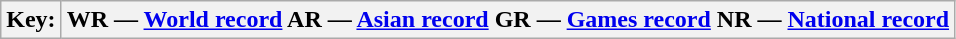<table class=wikitable>
<tr>
<th>Key:</th>
<th>WR — <a href='#'>World record</a>  AR — <a href='#'>Asian record</a>  GR — <a href='#'>Games record</a>  NR — <a href='#'>National record</a></th>
</tr>
</table>
